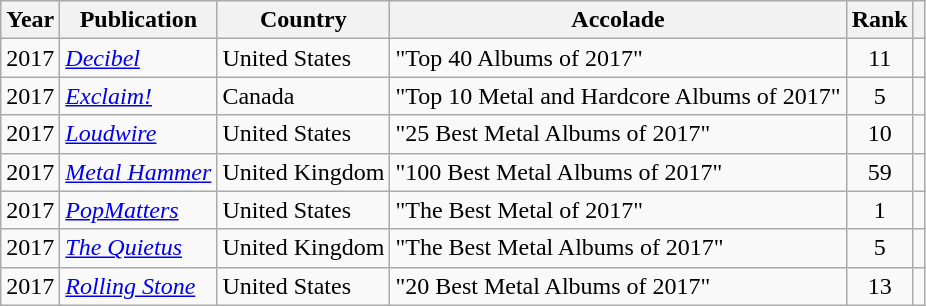<table class="wikitable sortable" style="margin:0em 1em 1em 0pt">
<tr>
<th>Year</th>
<th>Publication</th>
<th>Country</th>
<th>Accolade</th>
<th>Rank</th>
<th class=unsortable></th>
</tr>
<tr>
<td align=center>2017</td>
<td><em><a href='#'>Decibel</a></em></td>
<td>United States</td>
<td>"Top 40 Albums of 2017"</td>
<td align=center>11</td>
<td></td>
</tr>
<tr>
<td align=center>2017</td>
<td><em><a href='#'>Exclaim!</a></em></td>
<td>Canada</td>
<td>"Top 10 Metal and Hardcore Albums of 2017"</td>
<td align=center>5</td>
<td></td>
</tr>
<tr>
<td align=center>2017</td>
<td><em><a href='#'>Loudwire</a></em></td>
<td>United States</td>
<td>"25 Best Metal Albums of 2017"</td>
<td align=center>10</td>
<td></td>
</tr>
<tr>
<td align=center>2017</td>
<td><em><a href='#'>Metal Hammer</a></em></td>
<td>United Kingdom</td>
<td>"100 Best Metal Albums of 2017"</td>
<td align=center>59</td>
<td></td>
</tr>
<tr>
<td align=center>2017</td>
<td><em><a href='#'>PopMatters</a></em></td>
<td>United States</td>
<td>"The Best Metal of 2017"</td>
<td align=center>1</td>
<td></td>
</tr>
<tr>
<td align=center>2017</td>
<td><em><a href='#'>The Quietus</a></em></td>
<td>United Kingdom</td>
<td>"The Best Metal Albums of 2017"</td>
<td align=center>5</td>
<td></td>
</tr>
<tr>
<td align=center>2017</td>
<td><em><a href='#'>Rolling Stone</a></em></td>
<td>United States</td>
<td>"20 Best Metal Albums of 2017"</td>
<td align=center>13</td>
<td></td>
</tr>
</table>
